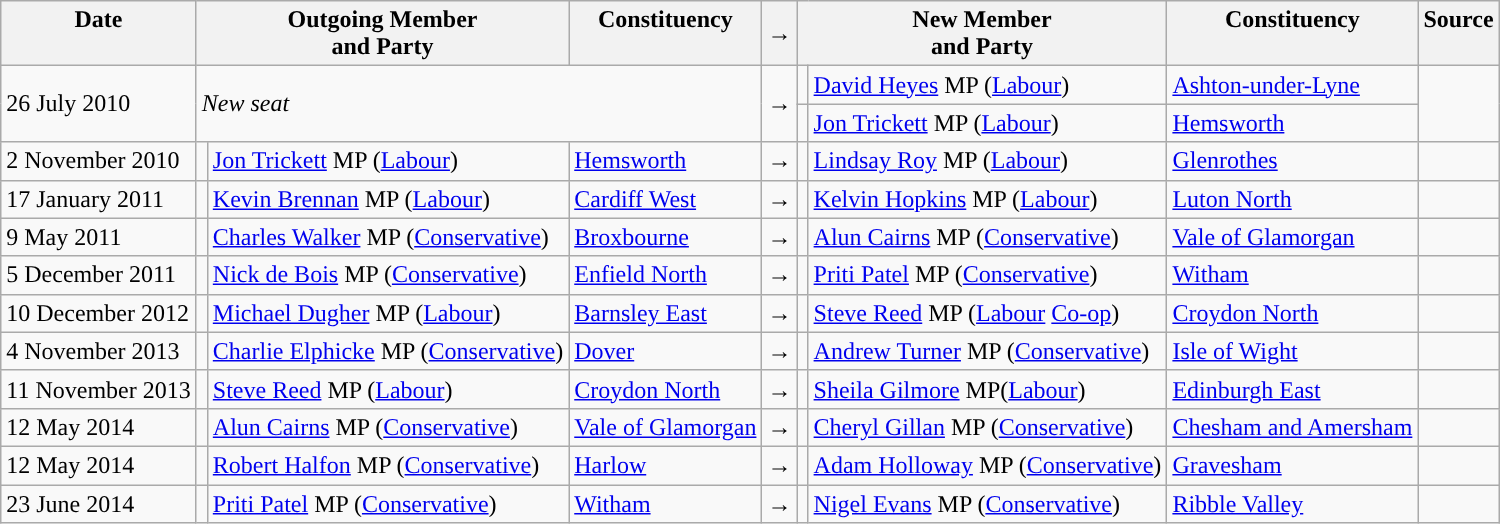<table class="wikitable">
<tr>
<th valign="top">Date</th>
<th colspan="2" valign="top">Outgoing Member<br>and Party</th>
<th valign="top">Constituency</th>
<th>→</th>
<th colspan="2" valign="top">New Member<br>and Party</th>
<th valign="top">Constituency</th>
<th valign="top">Source</th>
</tr>
<tr>
<td rowspan=2>26 July 2010</td>
<td colspan=3 rowspan=2><em>New seat</em></td>
<td rowspan=2>→</td>
<td style="color:inherit;background:"></td>
<td><a href='#'>David Heyes</a> MP (<a href='#'>Labour</a>)</td>
<td><a href='#'>Ashton-under-Lyne</a></td>
<td rowspan=2></td>
</tr>
<tr>
<td style="color:inherit;background:"></td>
<td><a href='#'>Jon Trickett</a> MP (<a href='#'>Labour</a>)</td>
<td><a href='#'>Hemsworth</a></td>
</tr>
<tr>
<td nowrap>2 November 2010</td>
<td style="color:inherit;background:"></td>
<td><a href='#'>Jon Trickett</a> MP (<a href='#'>Labour</a>)</td>
<td><a href='#'>Hemsworth</a></td>
<td>→</td>
<td style="color:inherit;background:"></td>
<td><a href='#'>Lindsay Roy</a> MP (<a href='#'>Labour</a>)</td>
<td><a href='#'>Glenrothes</a></td>
<td></td>
</tr>
<tr>
<td>17 January 2011</td>
<td style="color:inherit;background:"></td>
<td><a href='#'>Kevin Brennan</a> MP (<a href='#'>Labour</a>)</td>
<td><a href='#'>Cardiff West</a></td>
<td>→</td>
<td style="color:inherit;background:"></td>
<td><a href='#'>Kelvin Hopkins</a> MP  (<a href='#'>Labour</a>)</td>
<td><a href='#'>Luton North</a></td>
<td></td>
</tr>
<tr>
<td>9 May 2011</td>
<td style="color:inherit;background:"></td>
<td><a href='#'>Charles Walker</a> MP (<a href='#'>Conservative</a>)</td>
<td><a href='#'>Broxbourne</a></td>
<td>→</td>
<td style="color:inherit;background:"></td>
<td><a href='#'>Alun Cairns</a> MP (<a href='#'>Conservative</a>)</td>
<td><a href='#'>Vale of Glamorgan</a></td>
<td></td>
</tr>
<tr>
<td>5 December 2011</td>
<td style="color:inherit;background:"></td>
<td><a href='#'>Nick de Bois</a> MP (<a href='#'>Conservative</a>)</td>
<td><a href='#'>Enfield North</a></td>
<td>→</td>
<td style="color:inherit;background:"></td>
<td><a href='#'>Priti Patel</a> MP (<a href='#'>Conservative</a>)</td>
<td><a href='#'>Witham</a></td>
<td></td>
</tr>
<tr>
<td>10 December 2012</td>
<td style="color:inherit;background:"></td>
<td><a href='#'>Michael Dugher</a> MP (<a href='#'>Labour</a>)</td>
<td><a href='#'>Barnsley East</a></td>
<td>→</td>
<td style="color:inherit;background:"></td>
<td><a href='#'>Steve Reed</a> MP (<a href='#'>Labour</a> <a href='#'>Co-op</a>)</td>
<td><a href='#'>Croydon North</a></td>
<td></td>
</tr>
<tr>
<td>4 November 2013</td>
<td style="color:inherit;background:"></td>
<td><a href='#'>Charlie Elphicke</a> MP (<a href='#'>Conservative</a>)</td>
<td><a href='#'>Dover</a></td>
<td>→</td>
<td style="color:inherit;background:"></td>
<td><a href='#'>Andrew Turner</a> MP (<a href='#'>Conservative</a>)</td>
<td><a href='#'>Isle of Wight</a></td>
<td></td>
</tr>
<tr>
<td>11 November 2013</td>
<td style="color:inherit;background:"></td>
<td><a href='#'>Steve Reed</a> MP (<a href='#'>Labour</a>)</td>
<td><a href='#'>Croydon North</a></td>
<td>→</td>
<td style="color:inherit;background:"></td>
<td><a href='#'>Sheila Gilmore</a> MP(<a href='#'>Labour</a>)</td>
<td><a href='#'>Edinburgh East</a></td>
<td></td>
</tr>
<tr>
<td>12 May 2014</td>
<td style="color:inherit;background:"></td>
<td><a href='#'>Alun Cairns</a> MP (<a href='#'>Conservative</a>)</td>
<td><a href='#'>Vale of Glamorgan</a></td>
<td>→</td>
<td style="color:inherit;background:"></td>
<td><a href='#'>Cheryl Gillan</a> MP (<a href='#'>Conservative</a>)</td>
<td><a href='#'>Chesham and Amersham</a></td>
<td></td>
</tr>
<tr>
<td>12 May 2014</td>
<td style="color:inherit;background:"></td>
<td><a href='#'>Robert Halfon</a> MP (<a href='#'>Conservative</a>)</td>
<td><a href='#'>Harlow</a></td>
<td>→</td>
<td style="color:inherit;background:"></td>
<td><a href='#'>Adam Holloway</a> MP (<a href='#'>Conservative</a>)</td>
<td><a href='#'>Gravesham</a></td>
<td></td>
</tr>
<tr>
<td>23 June 2014</td>
<td style="color:inherit;background:"></td>
<td><a href='#'>Priti Patel</a> MP (<a href='#'>Conservative</a>)</td>
<td><a href='#'>Witham</a></td>
<td>→</td>
<td style="color:inherit;background:"></td>
<td><a href='#'>Nigel Evans</a> MP (<a href='#'>Conservative</a>)</td>
<td><a href='#'>Ribble Valley</a></td>
<td></td>
</tr>
</table>
